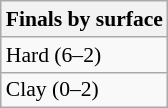<table class=wikitable style=font-size:90%>
<tr>
<th>Finals by surface</th>
</tr>
<tr>
<td>Hard (6–2)</td>
</tr>
<tr>
<td>Clay (0–2)</td>
</tr>
</table>
